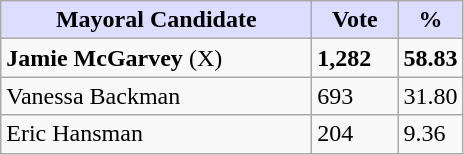<table class="wikitable">
<tr>
<th style="background:#ddf; width:200px;">Mayoral Candidate</th>
<th style="background:#ddf; width:50px;">Vote</th>
<th style="background:#ddf; width:30px;">%</th>
</tr>
<tr>
<td><strong>Jamie McGarvey</strong> (X)</td>
<td><strong>1,282</strong></td>
<td><strong>58.83</strong></td>
</tr>
<tr>
<td>Vanessa Backman</td>
<td>693</td>
<td>31.80</td>
</tr>
<tr>
<td>Eric Hansman</td>
<td>204</td>
<td>9.36</td>
</tr>
</table>
